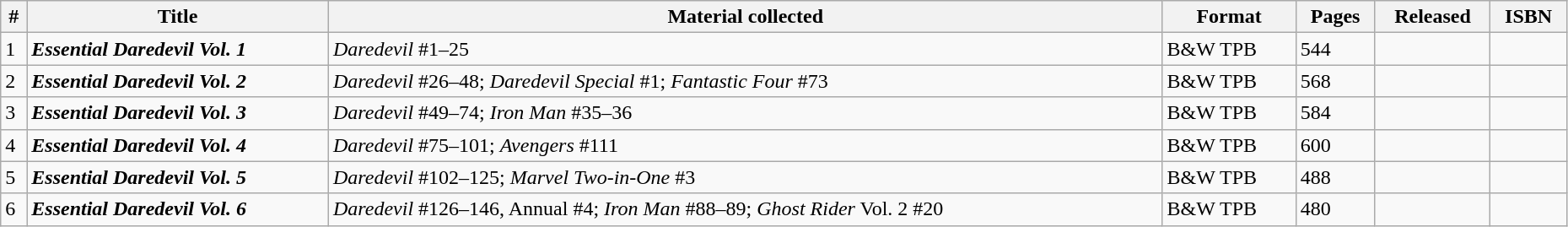<table class="wikitable sortable" width=98%>
<tr>
<th>#</th>
<th>Title</th>
<th>Material collected</th>
<th class="unsortable">Format</th>
<th>Pages</th>
<th>Released</th>
<th class="unsortable">ISBN</th>
</tr>
<tr>
<td>1</td>
<td><strong><em>Essential Daredevil Vol. 1</em></strong></td>
<td><em>Daredevil</em> #1–25</td>
<td>B&W TPB</td>
<td>544</td>
<td></td>
<td></td>
</tr>
<tr>
<td>2</td>
<td><strong><em>Essential Daredevil Vol. 2</em></strong></td>
<td><em>Daredevil</em> #26–48; <em>Daredevil Special</em> #1; <em>Fantastic Four</em> #73</td>
<td>B&W TPB</td>
<td>568</td>
<td></td>
<td></td>
</tr>
<tr>
<td>3</td>
<td><strong><em>Essential Daredevil Vol. 3</em></strong></td>
<td><em>Daredevil</em> #49–74; <em>Iron Man</em> #35–36</td>
<td>B&W TPB</td>
<td>584</td>
<td></td>
<td></td>
</tr>
<tr>
<td>4</td>
<td><strong><em>Essential Daredevil Vol. 4</em></strong></td>
<td><em>Daredevil</em> #75–101; <em>Avengers</em> #111</td>
<td>B&W TPB</td>
<td>600</td>
<td></td>
<td></td>
</tr>
<tr>
<td>5</td>
<td><strong><em>Essential Daredevil Vol. 5</em></strong></td>
<td><em>Daredevil</em> #102–125; <em>Marvel Two-in-One</em> #3</td>
<td>B&W TPB</td>
<td>488</td>
<td></td>
<td></td>
</tr>
<tr>
<td>6</td>
<td><strong><em>Essential Daredevil Vol. 6</em></strong></td>
<td><em>Daredevil</em> #126–146, Annual #4; <em>Iron Man</em> #88–89; <em>Ghost Rider</em> Vol. 2 #20</td>
<td>B&W TPB</td>
<td>480</td>
<td></td>
<td></td>
</tr>
</table>
